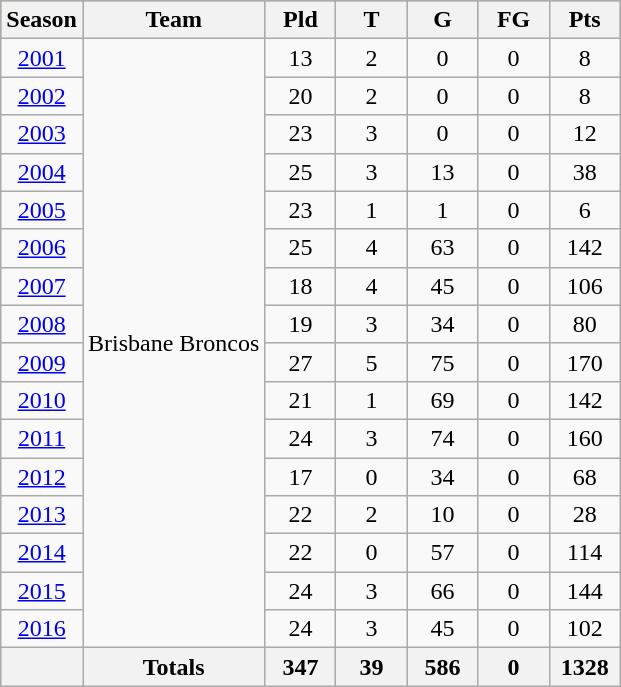<table class="wikitable" style="border-collapse:collapse;text-align:center">
<tr bgcolor=#bdb76b>
<th>Season</th>
<th>Team</th>
<th width="40">Pld</th>
<th width="40">T</th>
<th width="40">G</th>
<th width="40">FG</th>
<th width="40">Pts</th>
</tr>
<tr>
<td><a href='#'>2001</a></td>
<td rowspan="16" align="left"> Brisbane Broncos</td>
<td>13</td>
<td>2</td>
<td>0</td>
<td>0</td>
<td>8</td>
</tr>
<tr>
<td><a href='#'>2002</a></td>
<td>20</td>
<td>2</td>
<td>0</td>
<td>0</td>
<td>8</td>
</tr>
<tr>
<td><a href='#'>2003</a></td>
<td>23</td>
<td>3</td>
<td>0</td>
<td>0</td>
<td>12</td>
</tr>
<tr>
<td><a href='#'>2004</a></td>
<td>25</td>
<td>3</td>
<td>13</td>
<td>0</td>
<td>38</td>
</tr>
<tr>
<td><a href='#'>2005</a></td>
<td>23</td>
<td>1</td>
<td>1</td>
<td>0</td>
<td>6</td>
</tr>
<tr>
<td><a href='#'>2006</a></td>
<td>25</td>
<td>4</td>
<td>63</td>
<td>0</td>
<td>142</td>
</tr>
<tr>
<td><a href='#'>2007</a></td>
<td>18</td>
<td>4</td>
<td>45</td>
<td>0</td>
<td>106</td>
</tr>
<tr>
<td><a href='#'>2008</a></td>
<td>19</td>
<td>3</td>
<td>34</td>
<td>0</td>
<td>80</td>
</tr>
<tr>
<td><a href='#'>2009</a></td>
<td>27</td>
<td>5</td>
<td>75</td>
<td>0</td>
<td>170</td>
</tr>
<tr>
<td><a href='#'>2010</a></td>
<td>21</td>
<td>1</td>
<td>69</td>
<td>0</td>
<td>142</td>
</tr>
<tr>
<td><a href='#'>2011</a></td>
<td>24</td>
<td>3</td>
<td>74</td>
<td>0</td>
<td>160</td>
</tr>
<tr>
<td><a href='#'>2012</a></td>
<td>17</td>
<td>0</td>
<td>34</td>
<td>0</td>
<td>68</td>
</tr>
<tr>
<td><a href='#'>2013</a></td>
<td>22</td>
<td>2</td>
<td>10</td>
<td>0</td>
<td>28</td>
</tr>
<tr>
<td><a href='#'>2014</a></td>
<td>22</td>
<td>0</td>
<td>57</td>
<td>0</td>
<td>114</td>
</tr>
<tr>
<td><a href='#'>2015</a></td>
<td>24</td>
<td>3</td>
<td>66</td>
<td>0</td>
<td>144</td>
</tr>
<tr>
<td><a href='#'>2016</a></td>
<td>24</td>
<td>3</td>
<td>45</td>
<td>0</td>
<td>102</td>
</tr>
<tr>
<th></th>
<th>Totals</th>
<th>347</th>
<th>39</th>
<th>586</th>
<th>0</th>
<th>1328</th>
</tr>
</table>
